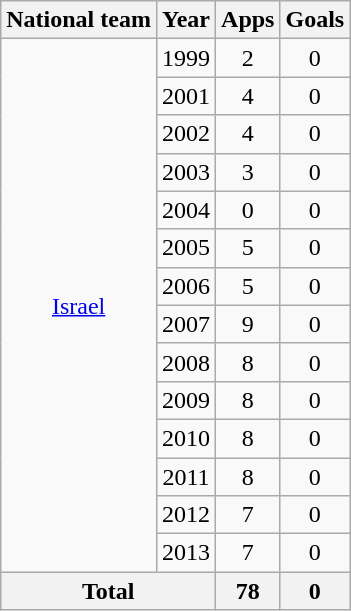<table class=wikitable style=text-align:center>
<tr>
<th>National team</th>
<th>Year</th>
<th>Apps</th>
<th>Goals</th>
</tr>
<tr>
<td rowspan="14"><a href='#'>Israel</a></td>
<td>1999</td>
<td>2</td>
<td>0</td>
</tr>
<tr>
<td>2001</td>
<td>4</td>
<td>0</td>
</tr>
<tr>
<td>2002</td>
<td>4</td>
<td>0</td>
</tr>
<tr>
<td>2003</td>
<td>3</td>
<td>0</td>
</tr>
<tr>
<td>2004</td>
<td>0</td>
<td>0</td>
</tr>
<tr>
<td>2005</td>
<td>5</td>
<td>0</td>
</tr>
<tr>
<td>2006</td>
<td>5</td>
<td>0</td>
</tr>
<tr>
<td>2007</td>
<td>9</td>
<td>0</td>
</tr>
<tr>
<td>2008</td>
<td>8</td>
<td>0</td>
</tr>
<tr>
<td>2009</td>
<td>8</td>
<td>0</td>
</tr>
<tr>
<td>2010</td>
<td>8</td>
<td>0</td>
</tr>
<tr>
<td>2011</td>
<td>8</td>
<td>0</td>
</tr>
<tr>
<td>2012</td>
<td>7</td>
<td>0</td>
</tr>
<tr>
<td>2013</td>
<td>7</td>
<td>0</td>
</tr>
<tr>
<th colspan="2">Total</th>
<th>78</th>
<th>0</th>
</tr>
</table>
